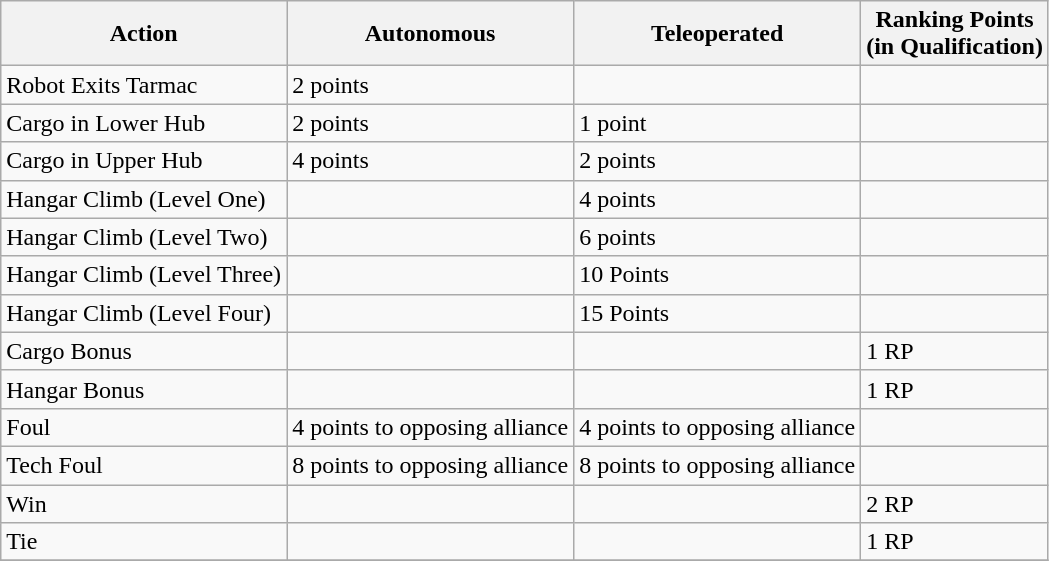<table class="wikitable">
<tr>
<th>Action</th>
<th>Autonomous</th>
<th>Teleoperated</th>
<th>Ranking Points<br>(in Qualification)</th>
</tr>
<tr>
<td>Robot Exits Tarmac</td>
<td>2 points</td>
<td></td>
<td></td>
</tr>
<tr>
<td>Cargo in Lower Hub</td>
<td>2 points</td>
<td>1 point</td>
<td></td>
</tr>
<tr>
<td>Cargo in Upper Hub</td>
<td>4 points</td>
<td>2 points</td>
<td></td>
</tr>
<tr>
<td>Hangar Climb (Level One)</td>
<td></td>
<td>4 points</td>
<td></td>
</tr>
<tr>
<td>Hangar Climb (Level Two)</td>
<td></td>
<td>6 points</td>
<td></td>
</tr>
<tr>
<td>Hangar Climb (Level Three)</td>
<td></td>
<td>10 Points</td>
<td></td>
</tr>
<tr>
<td>Hangar Climb (Level Four)</td>
<td></td>
<td>15 Points</td>
<td></td>
</tr>
<tr>
<td>Cargo Bonus</td>
<td></td>
<td></td>
<td>1 RP</td>
</tr>
<tr>
<td>Hangar Bonus</td>
<td></td>
<td></td>
<td>1 RP</td>
</tr>
<tr>
<td>Foul</td>
<td>4 points to opposing alliance</td>
<td>4 points to opposing alliance</td>
<td></td>
</tr>
<tr>
<td>Tech Foul</td>
<td>8 points to opposing alliance</td>
<td>8 points to opposing alliance</td>
<td></td>
</tr>
<tr>
<td>Win</td>
<td></td>
<td></td>
<td>2 RP</td>
</tr>
<tr>
<td>Tie</td>
<td></td>
<td></td>
<td>1 RP</td>
</tr>
<tr>
</tr>
</table>
